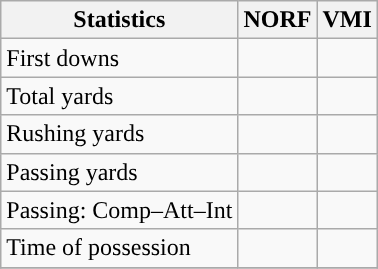<table class="wikitable" style="float: left;">
<tr>
<th>Statistics</th>
<th>NORF</th>
<th>VMI</th>
</tr>
<tr>
<td>First downs</td>
<td></td>
<td></td>
</tr>
<tr>
<td>Total yards</td>
<td></td>
<td></td>
</tr>
<tr>
<td>Rushing yards</td>
<td></td>
<td></td>
</tr>
<tr>
<td>Passing yards</td>
<td></td>
<td></td>
</tr>
<tr>
<td>Passing: Comp–Att–Int</td>
<td></td>
<td></td>
</tr>
<tr>
<td>Time of possession</td>
<td></td>
<td></td>
</tr>
<tr>
</tr>
</table>
